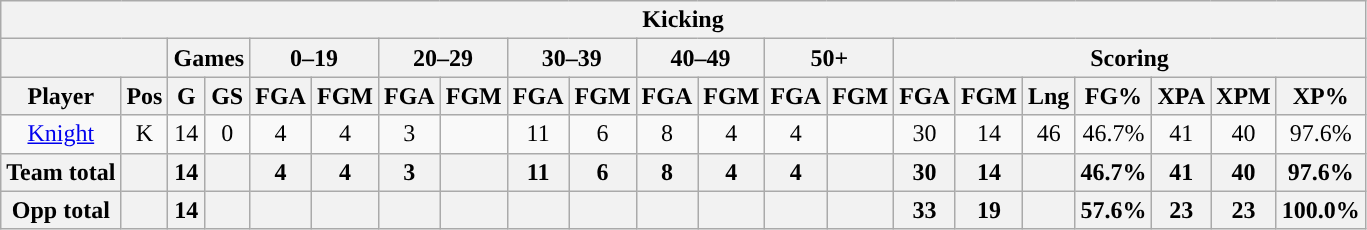<table class="wikitable" style="text-align:center">
<tr>
<th colspan="21">Kicking</th>
</tr>
<tr>
<th colspan="2"></th>
<th colspan="2">Games</th>
<th colspan="2">0–19</th>
<th colspan="2">20–29</th>
<th colspan="2">30–39</th>
<th colspan="2">40–49</th>
<th colspan="2">50+</th>
<th colspan="7">Scoring</th>
</tr>
<tr>
<th>Player</th>
<th>Pos</th>
<th>G</th>
<th>GS</th>
<th>FGA</th>
<th>FGM</th>
<th>FGA</th>
<th>FGM</th>
<th>FGA</th>
<th>FGM</th>
<th>FGA</th>
<th>FGM</th>
<th>FGA</th>
<th>FGM</th>
<th>FGA</th>
<th>FGM</th>
<th>Lng</th>
<th>FG%</th>
<th>XPA</th>
<th>XPM</th>
<th>XP%</th>
</tr>
<tr>
<td><a href='#'>Knight</a></td>
<td>K</td>
<td>14</td>
<td>0</td>
<td>4</td>
<td>4</td>
<td>3</td>
<td></td>
<td>11</td>
<td>6</td>
<td>8</td>
<td>4</td>
<td>4</td>
<td></td>
<td>30</td>
<td>14</td>
<td>46</td>
<td>46.7%</td>
<td>41</td>
<td>40</td>
<td>97.6%</td>
</tr>
<tr>
<th>Team total</th>
<th></th>
<th>14</th>
<th></th>
<th>4</th>
<th>4</th>
<th>3</th>
<th></th>
<th>11</th>
<th>6</th>
<th>8</th>
<th>4</th>
<th>4</th>
<th></th>
<th>30</th>
<th>14</th>
<th></th>
<th>46.7%</th>
<th>41</th>
<th>40</th>
<th>97.6%</th>
</tr>
<tr>
<th>Opp total</th>
<th></th>
<th>14</th>
<th></th>
<th></th>
<th></th>
<th></th>
<th></th>
<th></th>
<th></th>
<th></th>
<th></th>
<th></th>
<th></th>
<th>33</th>
<th>19</th>
<th></th>
<th>57.6%</th>
<th>23</th>
<th>23</th>
<th>100.0%</th>
</tr>
</table>
